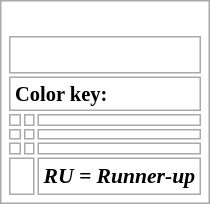<table class="wikitable floatright" style="background: none";>
<tr>
<td><br><table class="floatright" style="font-size: 90%";>
<tr>
<td colspan=3><br>









</td>
</tr>
<tr style="font-size: 95%";>
<td colspan=3><strong>Color key:</strong></td>
</tr>
<tr style="font-size: 95%";>
<td></td>
<td></td>
<td></td>
</tr>
<tr style="font-size: 95%";>
<td></td>
<td></td>
<td></td>
</tr>
<tr style="font-size: 95%";>
<td></td>
<td></td>
<td></td>
</tr>
<tr>
<td colspan=2></td>
<td><strong><em>RU<strong> = Runner-up<em></td>
</tr>
</table>
</td>
</tr>
</table>
